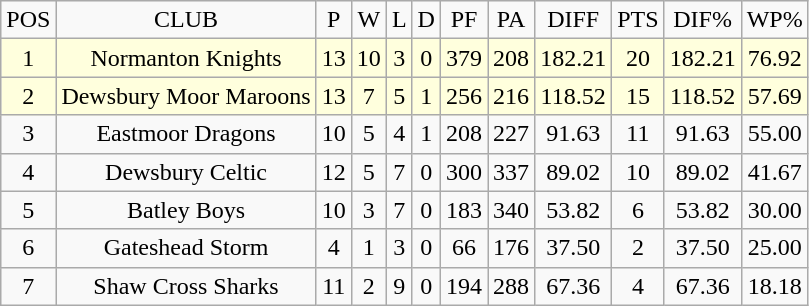<table class="wikitable" style="text-align: center;">
<tr>
<td>POS</td>
<td>CLUB</td>
<td>P</td>
<td>W</td>
<td>L</td>
<td>D</td>
<td>PF</td>
<td>PA</td>
<td>DIFF</td>
<td>PTS</td>
<td>DIF%</td>
<td>WP%</td>
</tr>
<tr style="background:#ffffdd;">
<td>1</td>
<td>Normanton Knights</td>
<td>13</td>
<td>10</td>
<td>3</td>
<td>0</td>
<td>379</td>
<td>208</td>
<td>182.21</td>
<td>20</td>
<td>182.21</td>
<td>76.92</td>
</tr>
<tr style="background:#ffffdd;">
<td>2</td>
<td>Dewsbury Moor Maroons</td>
<td>13</td>
<td>7</td>
<td>5</td>
<td>1</td>
<td>256</td>
<td>216</td>
<td>118.52</td>
<td>15</td>
<td>118.52</td>
<td>57.69</td>
</tr>
<tr>
<td>3</td>
<td>Eastmoor Dragons</td>
<td>10</td>
<td>5</td>
<td>4</td>
<td>1</td>
<td>208</td>
<td>227</td>
<td>91.63</td>
<td>11</td>
<td>91.63</td>
<td>55.00</td>
</tr>
<tr>
<td>4</td>
<td>Dewsbury Celtic</td>
<td>12</td>
<td>5</td>
<td>7</td>
<td>0</td>
<td>300</td>
<td>337</td>
<td>89.02</td>
<td>10</td>
<td>89.02</td>
<td>41.67</td>
</tr>
<tr>
<td>5</td>
<td>Batley Boys</td>
<td>10</td>
<td>3</td>
<td>7</td>
<td>0</td>
<td>183</td>
<td>340</td>
<td>53.82</td>
<td>6</td>
<td>53.82</td>
<td>30.00</td>
</tr>
<tr>
<td>6</td>
<td>Gateshead Storm</td>
<td>4</td>
<td>1</td>
<td>3</td>
<td>0</td>
<td>66</td>
<td>176</td>
<td>37.50</td>
<td>2</td>
<td>37.50</td>
<td>25.00</td>
</tr>
<tr>
<td>7</td>
<td>Shaw Cross Sharks</td>
<td>11</td>
<td>2</td>
<td>9</td>
<td>0</td>
<td>194</td>
<td>288</td>
<td>67.36</td>
<td>4</td>
<td>67.36</td>
<td>18.18</td>
</tr>
</table>
